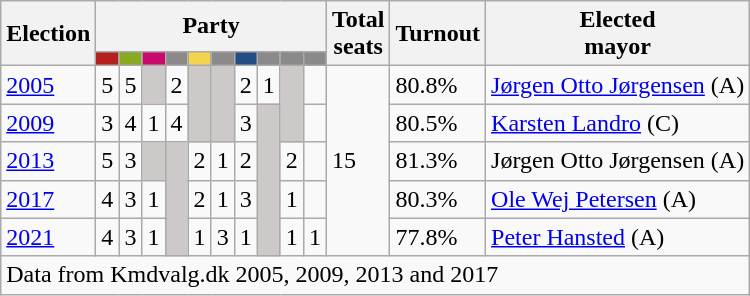<table class="wikitable">
<tr>
<th rowspan="2">Election</th>
<th colspan="10">Party</th>
<th rowspan="2">Total<br>seats</th>
<th rowspan="2">Turnout</th>
<th rowspan="2">Elected<br>mayor</th>
</tr>
<tr>
<td style="background:#B5211D;"><strong><a href='#'></a></strong></td>
<td style="background:#89A920;"><strong><a href='#'></a></strong></td>
<td style="background:#C9096C;"><strong><a href='#'></a></strong></td>
<td style="background:#8B8989;"><strong></strong></td>
<td style="background:#F4D44D;"><strong><a href='#'></a></strong></td>
<td style="background:#8B8989;"><strong><a href='#'></a></strong></td>
<td style="background:#254C85;"><strong><a href='#'></a></strong></td>
<td style="background:#8B8989;"><strong></strong></td>
<td style="background:#8B8989;"><strong></strong></td>
<td style="background:#8B8989;"><strong></strong></td>
</tr>
<tr>
<td><a href='#'>2005</a></td>
<td>5</td>
<td>5</td>
<td style="background:#CDC9C9;"></td>
<td>2</td>
<td style="background:#CDC9C9;" rowspan="2"></td>
<td style="background:#CDC9C9;" rowspan="2"></td>
<td>2</td>
<td>1</td>
<td style="background:#CDC9C9;" rowspan=2"></td>
<td></td>
<td rowspan="5">15</td>
<td>80.8%</td>
<td><a href='#'>Jørgen Otto Jørgensen</a> (A)</td>
</tr>
<tr>
<td><a href='#'>2009</a></td>
<td>3</td>
<td>4</td>
<td>1</td>
<td>4</td>
<td>3</td>
<td rowspan="4" style="background:#CDC9C9;"></td>
<td></td>
<td>80.5%</td>
<td><a href='#'>Karsten Landro</a> (C)</td>
</tr>
<tr>
<td><a href='#'>2013</a></td>
<td>5</td>
<td>3</td>
<td style="background:#CDC9C9;"></td>
<td rowspan="3" style="background:#CDC9C9;"></td>
<td>2</td>
<td>1</td>
<td>2</td>
<td>2</td>
<td></td>
<td>81.3%</td>
<td>Jørgen Otto Jørgensen (A)</td>
</tr>
<tr>
<td><a href='#'>2017</a></td>
<td>4</td>
<td>3</td>
<td>1</td>
<td>2</td>
<td>1</td>
<td>3</td>
<td>1</td>
<td></td>
<td>80.3%</td>
<td><a href='#'>Ole Wej Petersen</a> (A)</td>
</tr>
<tr>
<td><a href='#'>2021</a></td>
<td>4</td>
<td>3</td>
<td>1</td>
<td>1</td>
<td>3</td>
<td>1</td>
<td>1</td>
<td>1</td>
<td>77.8%</td>
<td><a href='#'>Peter Hansted</a> (A)</td>
</tr>
<tr>
<td colspan="15">Data from Kmdvalg.dk 2005, 2009, 2013 and 2017</td>
</tr>
</table>
